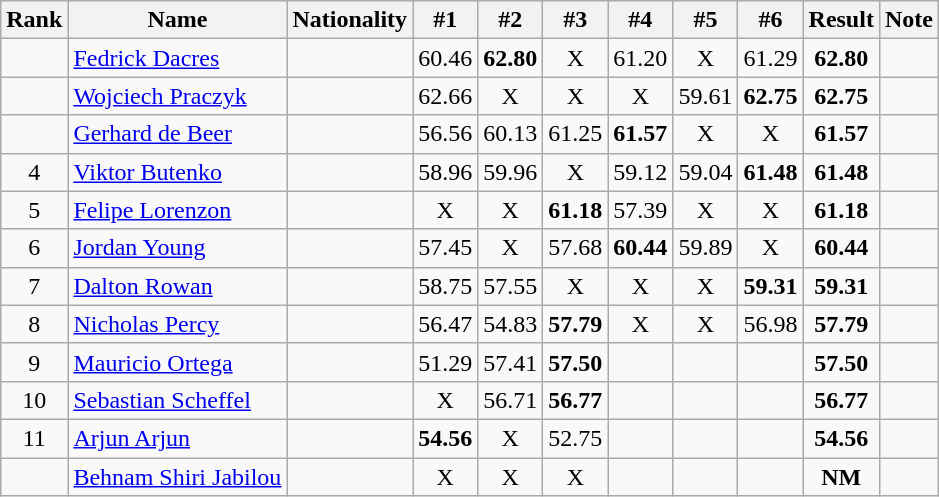<table class="wikitable sortable" style="text-align:center">
<tr>
<th>Rank</th>
<th>Name</th>
<th>Nationality</th>
<th>#1</th>
<th>#2</th>
<th>#3</th>
<th>#4</th>
<th>#5</th>
<th>#6</th>
<th>Result</th>
<th>Note</th>
</tr>
<tr>
<td></td>
<td align=left><a href='#'>Fedrick Dacres</a></td>
<td align=left></td>
<td>60.46</td>
<td><strong>62.80</strong></td>
<td>X</td>
<td>61.20</td>
<td>X</td>
<td>61.29</td>
<td><strong>62.80</strong></td>
<td><strong></strong></td>
</tr>
<tr>
<td></td>
<td align=left><a href='#'>Wojciech Praczyk</a></td>
<td align=left></td>
<td>62.66</td>
<td>X</td>
<td>X</td>
<td>X</td>
<td>59.61</td>
<td><strong>62.75</strong></td>
<td><strong>62.75</strong></td>
<td></td>
</tr>
<tr>
<td></td>
<td align=left><a href='#'>Gerhard de Beer</a></td>
<td align=left></td>
<td>56.56</td>
<td>60.13</td>
<td>61.25</td>
<td><strong>61.57</strong></td>
<td>X</td>
<td>X</td>
<td><strong>61.57</strong></td>
<td></td>
</tr>
<tr>
<td>4</td>
<td align=left><a href='#'>Viktor Butenko</a></td>
<td align=left></td>
<td>58.96</td>
<td>59.96</td>
<td>X</td>
<td>59.12</td>
<td>59.04</td>
<td><strong>61.48</strong></td>
<td><strong>61.48</strong></td>
<td></td>
</tr>
<tr>
<td>5</td>
<td align=left><a href='#'>Felipe Lorenzon</a></td>
<td align=left></td>
<td>X</td>
<td>X</td>
<td><strong>61.18</strong></td>
<td>57.39</td>
<td>X</td>
<td>X</td>
<td><strong>61.18</strong></td>
<td><strong></strong></td>
</tr>
<tr>
<td>6</td>
<td align=left><a href='#'>Jordan Young</a></td>
<td align=left></td>
<td>57.45</td>
<td>X</td>
<td>57.68</td>
<td><strong>60.44</strong></td>
<td>59.89</td>
<td>X</td>
<td><strong>60.44</strong></td>
<td></td>
</tr>
<tr>
<td>7</td>
<td align=left><a href='#'>Dalton Rowan</a></td>
<td align=left></td>
<td>58.75</td>
<td>57.55</td>
<td>X</td>
<td>X</td>
<td>X</td>
<td><strong>59.31</strong></td>
<td><strong>59.31</strong></td>
<td><strong></strong></td>
</tr>
<tr>
<td>8</td>
<td align=left><a href='#'>Nicholas Percy</a></td>
<td align=left></td>
<td>56.47</td>
<td>54.83</td>
<td><strong>57.79</strong></td>
<td>X</td>
<td>X</td>
<td>56.98</td>
<td><strong>57.79</strong></td>
<td></td>
</tr>
<tr>
<td>9</td>
<td align=left><a href='#'>Mauricio Ortega</a></td>
<td align=left></td>
<td>51.29</td>
<td>57.41</td>
<td><strong>57.50</strong></td>
<td></td>
<td></td>
<td></td>
<td><strong>57.50</strong></td>
<td></td>
</tr>
<tr>
<td>10</td>
<td align=left><a href='#'>Sebastian Scheffel</a></td>
<td align=left></td>
<td>X</td>
<td>56.71</td>
<td><strong>56.77</strong></td>
<td></td>
<td></td>
<td></td>
<td><strong>56.77</strong></td>
<td></td>
</tr>
<tr>
<td>11</td>
<td align=left><a href='#'>Arjun Arjun</a></td>
<td align=left></td>
<td><strong>54.56</strong></td>
<td>X</td>
<td>52.75</td>
<td></td>
<td></td>
<td></td>
<td><strong>54.56</strong></td>
<td></td>
</tr>
<tr>
<td></td>
<td align=left><a href='#'>Behnam Shiri Jabilou</a></td>
<td align=left></td>
<td>X</td>
<td>X</td>
<td>X</td>
<td></td>
<td></td>
<td></td>
<td><strong>NM</strong></td>
<td></td>
</tr>
</table>
